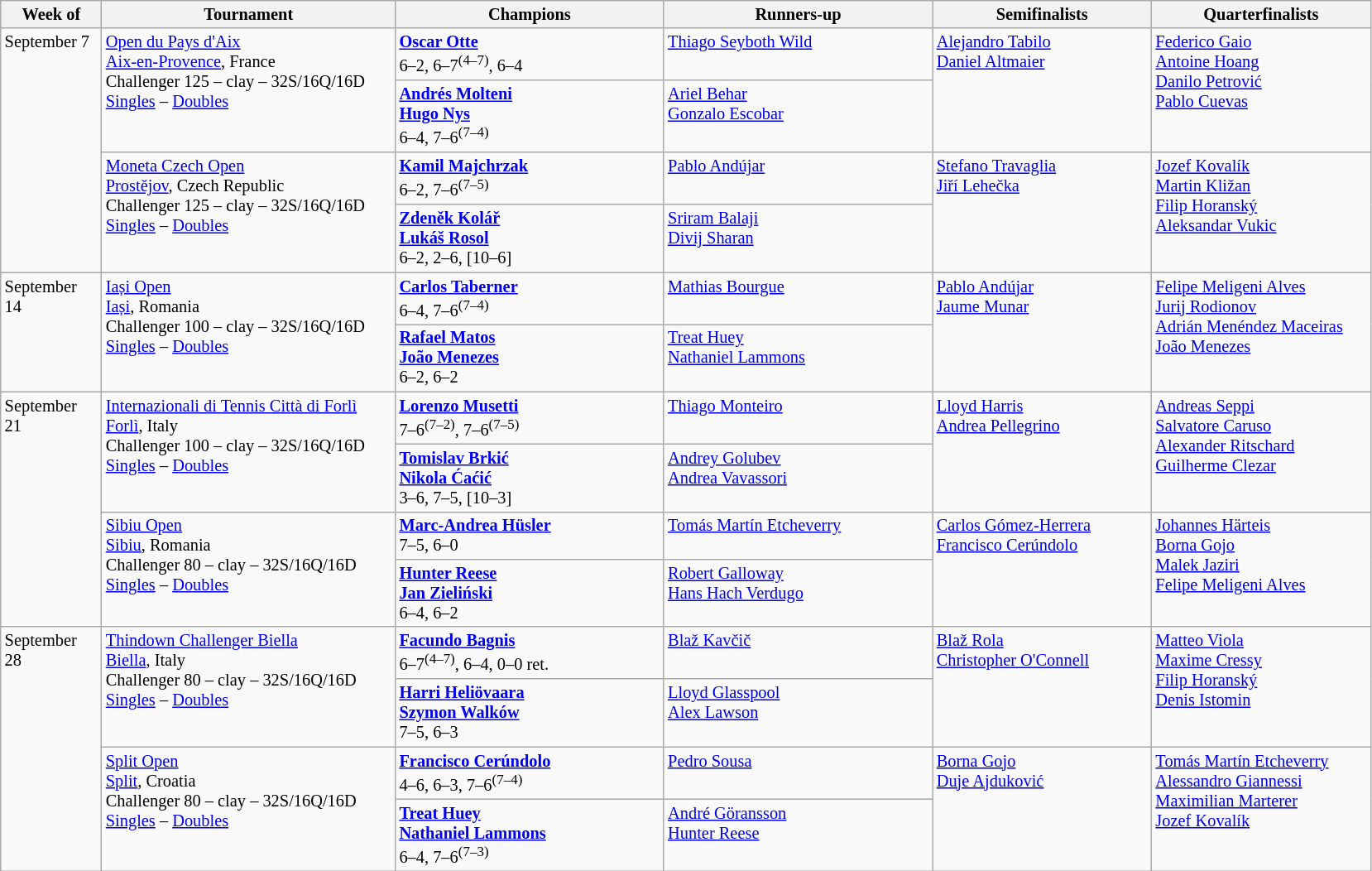<table class="wikitable" style="font-size:85%;">
<tr>
<th width="75">Week of</th>
<th width="230">Tournament</th>
<th width="210">Champions</th>
<th width="210">Runners-up</th>
<th width="170">Semifinalists</th>
<th width="170">Quarterfinalists</th>
</tr>
<tr valign=top>
<td rowspan=4>September 7</td>
<td rowspan=2><a href='#'>Open du Pays d'Aix</a><br><a href='#'>Aix-en-Provence</a>, France <br> Challenger 125 – clay – 32S/16Q/16D<br><a href='#'>Singles</a> – <a href='#'>Doubles</a></td>
<td> <strong><a href='#'>Oscar Otte</a></strong><br>6–2, 6–7<sup>(4–7)</sup>, 6–4</td>
<td> <a href='#'>Thiago Seyboth Wild</a></td>
<td rowspan=2> <a href='#'>Alejandro Tabilo</a> <br>  <a href='#'>Daniel Altmaier</a></td>
<td rowspan=2> <a href='#'>Federico Gaio</a> <br> <a href='#'>Antoine Hoang</a> <br> <a href='#'>Danilo Petrović</a> <br>  <a href='#'>Pablo Cuevas</a></td>
</tr>
<tr valign=top>
<td> <strong><a href='#'>Andrés Molteni</a></strong><br> <strong><a href='#'>Hugo Nys</a></strong><br>6–4, 7–6<sup>(7–4)</sup></td>
<td> <a href='#'>Ariel Behar</a><br> <a href='#'>Gonzalo Escobar</a></td>
</tr>
<tr valign=top>
<td rowspan=2><a href='#'>Moneta Czech Open</a><br><a href='#'>Prostějov</a>, Czech Republic <br> Challenger 125 – clay – 32S/16Q/16D<br><a href='#'>Singles</a> – <a href='#'>Doubles</a></td>
<td> <strong><a href='#'>Kamil Majchrzak</a></strong><br>6–2, 7–6<sup>(7–5)</sup></td>
<td> <a href='#'>Pablo Andújar</a></td>
<td rowspan=2> <a href='#'>Stefano Travaglia</a> <br>  <a href='#'>Jiří Lehečka</a></td>
<td rowspan=2> <a href='#'>Jozef Kovalík</a> <br> <a href='#'>Martin Kližan</a> <br> <a href='#'>Filip Horanský</a> <br>  <a href='#'>Aleksandar Vukic</a></td>
</tr>
<tr valign=top>
<td> <strong><a href='#'>Zdeněk Kolář</a></strong><br> <strong><a href='#'>Lukáš Rosol</a></strong><br>6–2, 2–6, [10–6]</td>
<td> <a href='#'>Sriram Balaji</a><br> <a href='#'>Divij Sharan</a></td>
</tr>
<tr valign=top>
<td rowspan=2>September 14</td>
<td rowspan=2><a href='#'>Iași Open</a><br><a href='#'>Iași</a>, Romania <br> Challenger 100 – clay – 32S/16Q/16D<br><a href='#'>Singles</a> – <a href='#'>Doubles</a></td>
<td> <strong><a href='#'>Carlos Taberner</a></strong><br>6–4, 7–6<sup>(7–4)</sup></td>
<td> <a href='#'>Mathias Bourgue</a></td>
<td rowspan=2> <a href='#'>Pablo Andújar</a> <br>  <a href='#'>Jaume Munar</a></td>
<td rowspan=2> <a href='#'>Felipe Meligeni Alves</a> <br> <a href='#'>Jurij Rodionov</a> <br> <a href='#'>Adrián Menéndez Maceiras</a> <br>  <a href='#'>João Menezes</a></td>
</tr>
<tr valign=top>
<td> <strong><a href='#'>Rafael Matos</a></strong><br> <strong><a href='#'>João Menezes</a></strong><br>6–2, 6–2</td>
<td> <a href='#'>Treat Huey</a><br> <a href='#'>Nathaniel Lammons</a></td>
</tr>
<tr valign=top>
<td rowspan=4>September 21</td>
<td rowspan=2><a href='#'>Internazionali di Tennis Città di Forlì</a><br><a href='#'>Forlì</a>, Italy <br> Challenger 100 – clay – 32S/16Q/16D<br><a href='#'>Singles</a> – <a href='#'>Doubles</a></td>
<td> <strong><a href='#'>Lorenzo Musetti</a></strong><br>7–6<sup>(7–2)</sup>, 7–6<sup>(7–5)</sup></td>
<td> <a href='#'>Thiago Monteiro</a></td>
<td rowspan=2> <a href='#'>Lloyd Harris</a> <br>  <a href='#'>Andrea Pellegrino</a></td>
<td rowspan=2> <a href='#'>Andreas Seppi</a> <br> <a href='#'>Salvatore Caruso</a> <br> <a href='#'>Alexander Ritschard</a> <br>  <a href='#'>Guilherme Clezar</a></td>
</tr>
<tr valign=top>
<td> <strong><a href='#'>Tomislav Brkić</a></strong><br> <strong><a href='#'>Nikola Ćaćić</a></strong><br>3–6, 7–5, [10–3]</td>
<td> <a href='#'>Andrey Golubev</a><br> <a href='#'>Andrea Vavassori</a></td>
</tr>
<tr valign=top>
<td rowspan=2><a href='#'>Sibiu Open</a><br><a href='#'>Sibiu</a>, Romania <br> Challenger 80 – clay – 32S/16Q/16D<br><a href='#'>Singles</a> – <a href='#'>Doubles</a></td>
<td> <strong><a href='#'>Marc-Andrea Hüsler</a></strong><br>7–5, 6–0</td>
<td> <a href='#'>Tomás Martín Etcheverry</a></td>
<td rowspan=2> <a href='#'>Carlos Gómez-Herrera</a> <br>  <a href='#'>Francisco Cerúndolo</a></td>
<td rowspan=2> <a href='#'>Johannes Härteis</a> <br> <a href='#'>Borna Gojo</a> <br> <a href='#'>Malek Jaziri</a> <br>  <a href='#'>Felipe Meligeni Alves</a></td>
</tr>
<tr valign=top>
<td> <strong><a href='#'>Hunter Reese</a></strong><br> <strong><a href='#'>Jan Zieliński</a></strong><br>6–4, 6–2</td>
<td> <a href='#'>Robert Galloway</a><br> <a href='#'>Hans Hach Verdugo</a></td>
</tr>
<tr valign=top>
<td rowspan=4>September 28</td>
<td rowspan=2><a href='#'>Thindown Challenger Biella</a><br><a href='#'>Biella</a>, Italy <br> Challenger 80 – clay – 32S/16Q/16D<br><a href='#'>Singles</a> – <a href='#'>Doubles</a></td>
<td> <strong><a href='#'>Facundo Bagnis</a></strong><br>6–7<sup>(4–7)</sup>, 6–4, 0–0 ret.</td>
<td> <a href='#'>Blaž Kavčič</a></td>
<td rowspan=2> <a href='#'>Blaž Rola</a> <br>  <a href='#'>Christopher O'Connell</a></td>
<td rowspan=2> <a href='#'>Matteo Viola</a> <br> <a href='#'>Maxime Cressy</a> <br> <a href='#'>Filip Horanský</a> <br>  <a href='#'>Denis Istomin</a></td>
</tr>
<tr valign=top>
<td> <strong><a href='#'>Harri Heliövaara</a></strong><br> <strong><a href='#'>Szymon Walków</a></strong><br>7–5, 6–3</td>
<td> <a href='#'>Lloyd Glasspool</a><br> <a href='#'>Alex Lawson</a></td>
</tr>
<tr valign=top>
<td rowspan=2><a href='#'>Split Open</a><br><a href='#'>Split</a>, Croatia <br> Challenger 80 – clay – 32S/16Q/16D<br><a href='#'>Singles</a> – <a href='#'>Doubles</a></td>
<td> <strong><a href='#'>Francisco Cerúndolo</a></strong><br>4–6, 6–3, 7–6<sup>(7–4)</sup></td>
<td> <a href='#'>Pedro Sousa</a></td>
<td rowspan=2> <a href='#'>Borna Gojo</a> <br>  <a href='#'>Duje Ajduković</a></td>
<td rowspan=2> <a href='#'>Tomás Martín Etcheverry</a> <br> <a href='#'>Alessandro Giannessi</a> <br> <a href='#'>Maximilian Marterer</a> <br>  <a href='#'>Jozef Kovalík</a></td>
</tr>
<tr valign=top>
<td> <strong><a href='#'>Treat Huey</a></strong><br> <strong><a href='#'>Nathaniel Lammons</a></strong><br>6–4, 7–6<sup>(7–3)</sup></td>
<td> <a href='#'>André Göransson</a><br> <a href='#'>Hunter Reese</a></td>
</tr>
</table>
